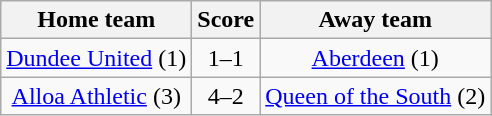<table class="wikitable" style="text-align: center">
<tr>
<th>Home team</th>
<th>Score</th>
<th>Away team</th>
</tr>
<tr>
<td><a href='#'>Dundee United</a> (1)</td>
<td>1–1</td>
<td><a href='#'>Aberdeen</a> (1)</td>
</tr>
<tr>
<td><a href='#'>Alloa Athletic</a> (3)</td>
<td>4–2</td>
<td><a href='#'>Queen of the South</a> (2)</td>
</tr>
</table>
